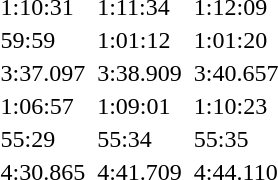<table>
<tr>
<td></td>
<td></td>
<td>1:10:31</td>
<td></td>
<td>1:11:34</td>
<td></td>
<td>1:12:09</td>
</tr>
<tr>
<td></td>
<td></td>
<td>59:59</td>
<td></td>
<td>1:01:12</td>
<td></td>
<td>1:01:20</td>
</tr>
<tr>
<td></td>
<td></td>
<td>3:37.097</td>
<td></td>
<td>3:38.909</td>
<td></td>
<td>3:40.657</td>
</tr>
<tr>
<td></td>
<td></td>
<td>1:06:57</td>
<td></td>
<td>1:09:01</td>
<td></td>
<td>1:10:23</td>
</tr>
<tr>
<td></td>
<td></td>
<td>55:29</td>
<td></td>
<td>55:34</td>
<td></td>
<td>55:35</td>
</tr>
<tr>
<td></td>
<td></td>
<td>4:30.865</td>
<td></td>
<td>4:41.709</td>
<td></td>
<td>4:44.110</td>
</tr>
<tr>
</tr>
</table>
